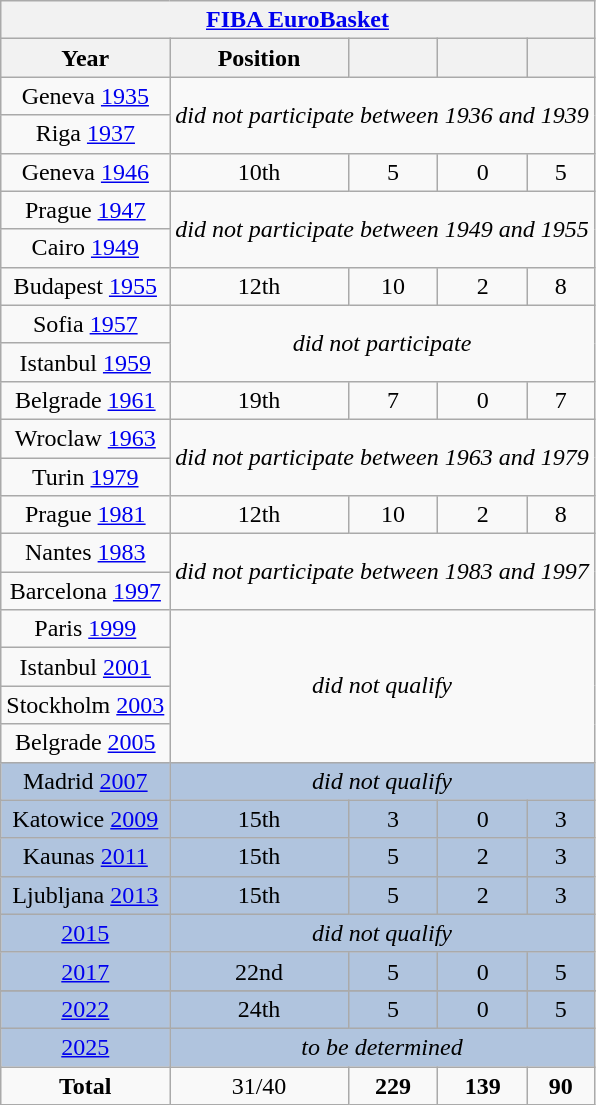<table class="wikitable" style="text-align: center;">
<tr>
<th colspan=5><a href='#'>FIBA EuroBasket</a></th>
</tr>
<tr>
<th>Year</th>
<th>Position</th>
<th></th>
<th></th>
<th></th>
</tr>
<tr>
<td>Geneva <a href='#'>1935</a></td>
<td colspan="4" rowspan=2><em>did not participate between 1936 and 1939</em></td>
</tr>
<tr>
<td>Riga <a href='#'>1937</a></td>
</tr>
<tr>
<td>Geneva <a href='#'>1946</a></td>
<td>10th</td>
<td>5</td>
<td>0</td>
<td>5</td>
</tr>
<tr>
<td>Prague <a href='#'>1947</a></td>
<td colspan="4" rowspan=2><em>did not participate between 1949 and 1955</em></td>
</tr>
<tr>
<td>Cairo <a href='#'>1949</a></td>
</tr>
<tr>
<td>Budapest <a href='#'>1955</a></td>
<td>12th</td>
<td>10</td>
<td>2</td>
<td>8</td>
</tr>
<tr>
<td>Sofia <a href='#'>1957</a></td>
<td colspan="4" rowspan=2><em>did not participate</em></td>
</tr>
<tr>
<td>Istanbul <a href='#'>1959</a></td>
</tr>
<tr>
<td>Belgrade <a href='#'>1961</a></td>
<td>19th</td>
<td>7</td>
<td>0</td>
<td>7</td>
</tr>
<tr>
<td>Wroclaw <a href='#'>1963</a></td>
<td colspan="4" rowspan=2><em>did not participate between 1963 and 1979</em></td>
</tr>
<tr>
<td>Turin <a href='#'>1979</a></td>
</tr>
<tr>
<td>Prague <a href='#'>1981</a></td>
<td>12th</td>
<td>10</td>
<td>2</td>
<td>8</td>
</tr>
<tr>
<td>Nantes <a href='#'>1983</a></td>
<td colspan="4" rowspan=2><em>did not participate between 1983 and 1997</em></td>
</tr>
<tr>
<td>Barcelona <a href='#'>1997</a></td>
</tr>
<tr>
<td>Paris <a href='#'>1999</a></td>
<td colspan="4" rowspan=4><em>did not qualify</em></td>
</tr>
<tr>
<td>Istanbul <a href='#'>2001</a></td>
</tr>
<tr>
<td>Stockholm <a href='#'>2003</a></td>
</tr>
<tr>
<td>Belgrade <a href='#'>2005</a></td>
</tr>
<tr bgcolor=B0C4DE>
<td>Madrid <a href='#'>2007</a></td>
<td colspan="4" rowspan=1><em>did not qualify</em></td>
</tr>
<tr bgcolor=B0C4DE>
<td>Katowice <a href='#'>2009</a></td>
<td>15th</td>
<td>3</td>
<td>0</td>
<td>3</td>
</tr>
<tr bgcolor=B0C4DE>
<td>Kaunas <a href='#'>2011</a></td>
<td>15th</td>
<td>5</td>
<td>2</td>
<td>3</td>
</tr>
<tr bgcolor=B0C4DE>
<td>Ljubljana <a href='#'>2013</a></td>
<td>15th</td>
<td>5</td>
<td>2</td>
<td>3</td>
</tr>
<tr bgcolor=B0C4DE>
<td> <a href='#'>2015</a></td>
<td colspan=4><em>did not qualify</em></td>
</tr>
<tr bgcolor=B0C4DE>
<td> <a href='#'>2017</a></td>
<td>22nd</td>
<td>5</td>
<td>0</td>
<td>5</td>
</tr>
<tr>
</tr>
<tr bgcolor=B0C4DE>
<td> <a href='#'>2022</a></td>
<td>24th</td>
<td>5</td>
<td>0</td>
<td>5</td>
</tr>
<tr bgcolor=B0C4DE>
<td> <a href='#'>2025</a></td>
<td colspan=4><em>to be determined</em></td>
</tr>
<tr>
<td><strong>Total</strong></td>
<td>31/40</td>
<td><strong>229</strong></td>
<td><strong>139</strong></td>
<td><strong>90</strong></td>
</tr>
</table>
